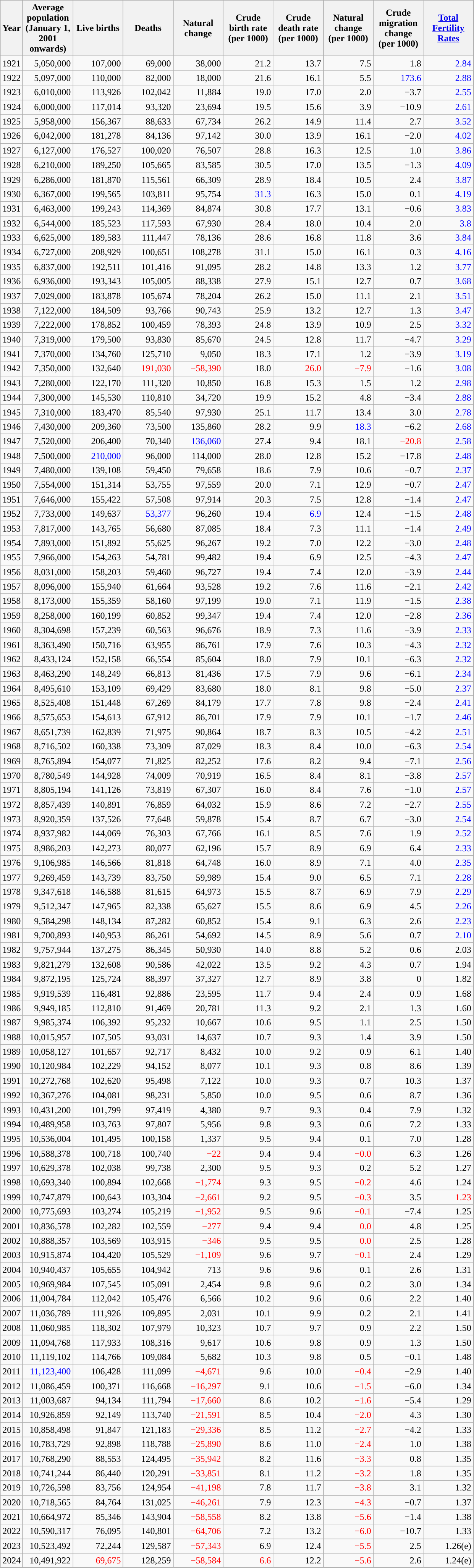<table class="wikitable sortable" style="text-align: right;">
<tr>
<th>Year</th>
<th style="width:60pt;">Average population (January 1, 2001 onwards)</th>
<th style="width:60pt;">Live births</th>
<th style="width:60pt;">Deaths</th>
<th style="width:60pt;">Natural change</th>
<th style="width:60pt;">Crude birth rate (per 1000)</th>
<th style="width:60pt;">Crude death rate (per 1000)</th>
<th style="width:60pt;">Natural change (per 1000)</th>
<th style="width:60pt;">Crude migration change (per 1000)</th>
<th style="width:60pt;"><a href='#'>Total Fertility Rates</a></th>
</tr>
<tr>
<td style="text-align:left;">1921</td>
<td>5,050,000</td>
<td>107,000</td>
<td>69,000</td>
<td>38,000</td>
<td>21.2</td>
<td>13.7</td>
<td>7.5</td>
<td>1.8</td>
<td style="text-align:right; color:blue;">2.84</td>
</tr>
<tr>
<td style="text-align:left;">1922</td>
<td>5,097,000</td>
<td>110,000</td>
<td>82,000</td>
<td>18,000</td>
<td>21.6</td>
<td>16.1</td>
<td>5.5</td>
<td style="color: blue">173.6</td>
<td style="text-align:right; color:blue;">2.88</td>
</tr>
<tr>
<td style="text-align:left;">1923</td>
<td>6,010,000</td>
<td>113,926</td>
<td>102,042</td>
<td>11,884</td>
<td>19.0</td>
<td>17.0</td>
<td>2.0</td>
<td>−3.7</td>
<td style="text-align:right; color:blue;">2.55</td>
</tr>
<tr>
<td style="text-align:left;">1924</td>
<td>6,000,000</td>
<td>117,014</td>
<td>93,320</td>
<td>23,694</td>
<td>19.5</td>
<td>15.6</td>
<td>3.9</td>
<td>−10.9</td>
<td style="text-align:right; color:blue;">2.61</td>
</tr>
<tr>
<td style="text-align:left;">1925</td>
<td>5,958,000</td>
<td>156,367</td>
<td>88,633</td>
<td>67,734</td>
<td>26.2</td>
<td>14.9</td>
<td>11.4</td>
<td>2.7</td>
<td style="text-align:right; color:blue;">3.52</td>
</tr>
<tr>
<td style="text-align:left;">1926</td>
<td>6,042,000</td>
<td>181,278</td>
<td>84,136</td>
<td>97,142</td>
<td>30.0</td>
<td>13.9</td>
<td>16.1</td>
<td>−2.0</td>
<td style="text-align:right; color:blue;">4.02</td>
</tr>
<tr>
<td style="text-align:left;">1927</td>
<td>6,127,000</td>
<td>176,527</td>
<td>100,020</td>
<td>76,507</td>
<td>28.8</td>
<td>16.3</td>
<td>12.5</td>
<td>1.0</td>
<td style="text-align:right; color:blue;">3.86</td>
</tr>
<tr>
<td style="text-align:left;">1928</td>
<td>6,210,000</td>
<td>189,250</td>
<td>105,665</td>
<td>83,585</td>
<td>30.5</td>
<td>17.0</td>
<td>13.5</td>
<td>−1.3</td>
<td style="text-align:right; color:blue;">4.09</td>
</tr>
<tr>
<td style="text-align:left;">1929</td>
<td>6,286,000</td>
<td>181,870</td>
<td>115,561</td>
<td>66,309</td>
<td>28.9</td>
<td>18.4</td>
<td>10.5</td>
<td>2.4</td>
<td style="text-align:right; color:blue;">3.87</td>
</tr>
<tr>
<td style="text-align:left;">1930</td>
<td>6,367,000</td>
<td>199,565</td>
<td>103,811</td>
<td>95,754</td>
<td style="color: blue">31.3</td>
<td>16.3</td>
<td>15.0</td>
<td>0.1</td>
<td style="text-align:right; color:blue;">4.19</td>
</tr>
<tr>
<td style="text-align:left;">1931</td>
<td>6,463,000</td>
<td>199,243</td>
<td>114,369</td>
<td>84,874</td>
<td>30.8</td>
<td>17.7</td>
<td>13.1</td>
<td>−0.6</td>
<td style="text-align:right; color:blue;">3.83</td>
</tr>
<tr>
<td style="text-align:left;">1932</td>
<td>6,544,000</td>
<td>185,523</td>
<td>117,593</td>
<td>67,930</td>
<td>28.4</td>
<td>18.0</td>
<td>10.4</td>
<td>2.0</td>
<td style="text-align:right; color:blue;">3.8</td>
</tr>
<tr>
<td style="text-align:left;">1933</td>
<td>6,625,000</td>
<td>189,583</td>
<td>111,447</td>
<td>78,136</td>
<td>28.6</td>
<td>16.8</td>
<td>11.8</td>
<td>3.6</td>
<td style="text-align:right; color:blue;">3.84</td>
</tr>
<tr>
<td style="text-align:left;">1934</td>
<td>6,727,000</td>
<td>208,929</td>
<td>100,651</td>
<td>108,278</td>
<td>31.1</td>
<td>15.0</td>
<td>16.1</td>
<td>0.3</td>
<td style="text-align:right; color:blue;">4.16</td>
</tr>
<tr>
<td style="text-align:left;">1935</td>
<td>6,837,000</td>
<td>192,511</td>
<td>101,416</td>
<td>91,095</td>
<td>28.2</td>
<td>14.8</td>
<td>13.3</td>
<td>1.2</td>
<td style="text-align:right; color:blue;">3.77</td>
</tr>
<tr>
<td style="text-align:left;">1936</td>
<td>6,936,000</td>
<td>193,343</td>
<td>105,005</td>
<td>88,338</td>
<td>27.9</td>
<td>15.1</td>
<td>12.7</td>
<td>0.7</td>
<td style="text-align:right; color:blue;">3.68</td>
</tr>
<tr>
<td style="text-align:left;">1937</td>
<td>7,029,000</td>
<td>183,878</td>
<td>105,674</td>
<td>78,204</td>
<td>26.2</td>
<td>15.0</td>
<td>11.1</td>
<td>2.1</td>
<td style="text-align:right; color:blue;">3.51</td>
</tr>
<tr>
<td style="text-align:left;">1938</td>
<td>7,122,000</td>
<td>184,509</td>
<td>93,766</td>
<td>90,743</td>
<td>25.9</td>
<td>13.2</td>
<td>12.7</td>
<td>1.3</td>
<td style="text-align:right; color:blue;">3.47</td>
</tr>
<tr>
<td style="text-align:left;">1939</td>
<td>7,222,000</td>
<td>178,852</td>
<td>100,459</td>
<td>78,393</td>
<td>24.8</td>
<td>13.9</td>
<td>10.9</td>
<td>2.5</td>
<td style="text-align:right; color:blue;">3.32</td>
</tr>
<tr>
<td style="text-align:left;">1940</td>
<td>7,319,000</td>
<td>179,500</td>
<td>93,830</td>
<td>85,670</td>
<td>24.5</td>
<td>12.8</td>
<td>11.7</td>
<td>−4.7</td>
<td style="text-align:right; color:blue;">3.29</td>
</tr>
<tr>
<td style="text-align:left;">1941</td>
<td>7,370,000</td>
<td>134,760</td>
<td>125,710</td>
<td>9,050</td>
<td>18.3</td>
<td>17.1</td>
<td>1.2</td>
<td>−3.9</td>
<td style="text-align:right; color:blue;">3.19</td>
</tr>
<tr>
<td style="text-align:left;">1942</td>
<td>7,350,000</td>
<td>132,640</td>
<td style="color: red">191,030</td>
<td style="color: red;">−58,390</td>
<td>18.0</td>
<td style="color: red">26.0</td>
<td style="color: red;">−7.9</td>
<td>−1.6</td>
<td style="text-align:right; color:blue;">3.08</td>
</tr>
<tr>
<td style="text-align:left;">1943</td>
<td>7,280,000</td>
<td>122,170</td>
<td>111,320</td>
<td>10,850</td>
<td>16.8</td>
<td>15.3</td>
<td>1.5</td>
<td>1.2</td>
<td style="text-align:right; color:blue;">2.98</td>
</tr>
<tr>
<td style="text-align:left;">1944</td>
<td>7,300,000</td>
<td>145,530</td>
<td>110,810</td>
<td>34,720</td>
<td>19.9</td>
<td>15.2</td>
<td>4.8</td>
<td>−3.4</td>
<td style="text-align:right; color:blue;">2.88</td>
</tr>
<tr>
<td style="text-align:left;">1945</td>
<td>7,310,000</td>
<td>183,470</td>
<td>85,540</td>
<td>97,930</td>
<td>25.1</td>
<td>11.7</td>
<td>13.4</td>
<td>3.0</td>
<td style="text-align:right; color:blue;">2.78</td>
</tr>
<tr>
<td style="text-align:left;">1946</td>
<td>7,430,000</td>
<td>209,360</td>
<td>73,500</td>
<td>135,860</td>
<td>28.2</td>
<td>9.9</td>
<td style="color:blue">18.3</td>
<td>−6.2</td>
<td style="text-align:right; color:blue;">2.68</td>
</tr>
<tr>
<td style="text-align:left;">1947</td>
<td>7,520,000</td>
<td>206,400</td>
<td>70,340</td>
<td style="color: blue">136,060</td>
<td>27.4</td>
<td>9.4</td>
<td>18.1</td>
<td style="color: red">−20.8</td>
<td style="color:blue">2.58</td>
</tr>
<tr>
<td style="text-align:left;">1948</td>
<td>7,500,000</td>
<td style="color:blue">210,000</td>
<td>96,000</td>
<td>114,000</td>
<td>28.0</td>
<td>12.8</td>
<td>15.2</td>
<td>−17.8</td>
<td style="text-align:right; color:blue;">2.48</td>
</tr>
<tr>
<td style="text-align:left;">1949</td>
<td>7,480,000</td>
<td>139,108</td>
<td>59,450</td>
<td>79,658</td>
<td>18.6</td>
<td>7.9</td>
<td>10.6</td>
<td>−0.7</td>
<td style="text-align:right; color:blue;">2.37</td>
</tr>
<tr>
<td style="text-align:left;">1950</td>
<td>7,554,000</td>
<td>151,314</td>
<td>53,755</td>
<td>97,559</td>
<td>20.0</td>
<td>7.1</td>
<td>12.9</td>
<td>−0.7</td>
<td style="text-align:right; color:blue;">2.47</td>
</tr>
<tr>
<td style="text-align:left;">1951</td>
<td>7,646,000</td>
<td>155,422</td>
<td>57,508</td>
<td>97,914</td>
<td>20.3</td>
<td>7.5</td>
<td>12.8</td>
<td>−1.4</td>
<td style="text-align:right; color:blue;">2.47</td>
</tr>
<tr>
<td style="text-align:left;">1952</td>
<td>7,733,000</td>
<td>149,637</td>
<td style="color: blue">53,377</td>
<td>96,260</td>
<td>19.4</td>
<td style="color: blue">6.9</td>
<td>12.4</td>
<td>−1.5</td>
<td style="text-align:right; color:blue;">2.48</td>
</tr>
<tr>
<td style="text-align:left;">1953</td>
<td>7,817,000</td>
<td>143,765</td>
<td>56,680</td>
<td>87,085</td>
<td>18.4</td>
<td>7.3</td>
<td>11.1</td>
<td>−1.4</td>
<td style="text-align:right; color:blue;">2.49</td>
</tr>
<tr>
<td style="text-align:left;">1954</td>
<td>7,893,000</td>
<td>151,892</td>
<td>55,625</td>
<td>96,267</td>
<td>19.2</td>
<td>7.0</td>
<td>12.2</td>
<td>−3.0</td>
<td style="text-align:right; color:blue;">2.48</td>
</tr>
<tr>
<td style="text-align:left;">1955</td>
<td>7,966,000</td>
<td>154,263</td>
<td>54,781</td>
<td>99,482</td>
<td>19.4</td>
<td>6.9</td>
<td>12.5</td>
<td>−4.3</td>
<td style="text-align:right; color:blue;">2.47</td>
</tr>
<tr>
<td style="text-align:left;">1956</td>
<td>8,031,000</td>
<td>158,203</td>
<td>59,460</td>
<td>96,727</td>
<td>19.4</td>
<td>7.4</td>
<td>12.0</td>
<td>−3.9</td>
<td style="text-align:right; color:blue;">2.44</td>
</tr>
<tr>
<td style="text-align:left;">1957</td>
<td>8,096,000</td>
<td>155,940</td>
<td>61,664</td>
<td>93,528</td>
<td>19.2</td>
<td>7.6</td>
<td>11.6</td>
<td>−2.1</td>
<td style="text-align:right; color:blue;">2.42</td>
</tr>
<tr>
<td style="text-align:left;">1958</td>
<td>8,173,000</td>
<td>155,359</td>
<td>58,160</td>
<td>97,199</td>
<td>19.0</td>
<td>7.1</td>
<td>11.9</td>
<td>−1.5</td>
<td style="text-align:right; color:blue;">2.38</td>
</tr>
<tr>
<td style="text-align:left;">1959</td>
<td>8,258,000</td>
<td>160,199</td>
<td>60,852</td>
<td>99,347</td>
<td>19.4</td>
<td>7.4</td>
<td>12.0</td>
<td>−2.8</td>
<td style="text-align:right; color:blue;">2.36</td>
</tr>
<tr>
<td style="text-align:left;">1960</td>
<td>8,304,698</td>
<td>157,239</td>
<td>60,563</td>
<td>96,676</td>
<td>18.9</td>
<td>7.3</td>
<td>11.6</td>
<td>−3.9</td>
<td style="color: blue;">2.33</td>
</tr>
<tr>
<td style="text-align:left;">1961</td>
<td>8,363,490</td>
<td>150,716</td>
<td>63,955</td>
<td>86,761</td>
<td>17.9</td>
<td>7.6</td>
<td>10.3</td>
<td>−4.3</td>
<td style="color: blue;">2.32</td>
</tr>
<tr>
<td style="text-align:left;">1962</td>
<td>8,433,124</td>
<td>152,158</td>
<td>66,554</td>
<td>85,604</td>
<td>18.0</td>
<td>7.9</td>
<td>10.1</td>
<td>−6.3</td>
<td style="color: blue;">2.32</td>
</tr>
<tr>
<td style="text-align:left;">1963</td>
<td>8,463,290</td>
<td>148,249</td>
<td>66,813</td>
<td>81,436</td>
<td>17.5</td>
<td>7.9</td>
<td>9.6</td>
<td>−6.1</td>
<td style="color: blue">2.34</td>
</tr>
<tr>
<td style="text-align:left;">1964</td>
<td>8,495,610</td>
<td>153,109</td>
<td>69,429</td>
<td>83,680</td>
<td>18.0</td>
<td>8.1</td>
<td>9.8</td>
<td>−5.0</td>
<td style="color: blue">2.37</td>
</tr>
<tr>
<td style="text-align:left;">1965</td>
<td>8,525,408</td>
<td>151,448</td>
<td>67,269</td>
<td>84,179</td>
<td>17.7</td>
<td>7.8</td>
<td>9.8</td>
<td>−2.4</td>
<td style="color: blue">2.41</td>
</tr>
<tr>
<td style="text-align:left;">1966</td>
<td>8,575,653</td>
<td>154,613</td>
<td>67,912</td>
<td>86,701</td>
<td>17.9</td>
<td>7.9</td>
<td>10.1</td>
<td>−1.7</td>
<td style="color: blue">2.46</td>
</tr>
<tr>
<td style="text-align:left;">1967</td>
<td>8,651,739</td>
<td>162,839</td>
<td>71,975</td>
<td>90,864</td>
<td>18.7</td>
<td>8.3</td>
<td>10.5</td>
<td>−4.2</td>
<td style="color: blue">2.51</td>
</tr>
<tr>
<td style="text-align:left;">1968</td>
<td>8,716,502</td>
<td>160,338</td>
<td>73,309</td>
<td>87,029</td>
<td>18.3</td>
<td>8.4</td>
<td>10.0</td>
<td>−6.3</td>
<td style="color: blue">2.54</td>
</tr>
<tr>
<td style="text-align:left;">1969</td>
<td>8,765,894</td>
<td>154,077</td>
<td>71,825</td>
<td>82,252</td>
<td>17.6</td>
<td>8.2</td>
<td>9.4</td>
<td>−7.1</td>
<td style="color: blue">2.56</td>
</tr>
<tr>
<td style="text-align:left;">1970</td>
<td>8,780,549</td>
<td>144,928</td>
<td>74,009</td>
<td>70,919</td>
<td>16.5</td>
<td>8.4</td>
<td>8.1</td>
<td>−3.8</td>
<td style="color: blue">2.57</td>
</tr>
<tr>
<td style="text-align:left;">1971</td>
<td>8,805,194</td>
<td>141,126</td>
<td>73,819</td>
<td>67,307</td>
<td>16.0</td>
<td>8.4</td>
<td>7.6</td>
<td>−1.0</td>
<td style="color: blue">2.57</td>
</tr>
<tr>
<td style="text-align:left;">1972</td>
<td>8,857,439</td>
<td>140,891</td>
<td>76,859</td>
<td>64,032</td>
<td>15.9</td>
<td>8.6</td>
<td>7.2</td>
<td>−2.7</td>
<td style="color: blue">2.55</td>
</tr>
<tr>
<td style="text-align:left;">1973</td>
<td>8,920,359</td>
<td>137,526</td>
<td>77,648</td>
<td>59,878</td>
<td>15.4</td>
<td>8.7</td>
<td>6.7</td>
<td>−3.0</td>
<td style="color: blue">2.54</td>
</tr>
<tr>
<td style="text-align:left;">1974</td>
<td>8,937,982</td>
<td>144,069</td>
<td>76,303</td>
<td>67,766</td>
<td>16.1</td>
<td>8.5</td>
<td>7.6</td>
<td>1.9</td>
<td style="color: blue">2.52</td>
</tr>
<tr>
<td style="text-align:left;">1975</td>
<td>8,986,203</td>
<td>142,273</td>
<td>80,077</td>
<td>62,196</td>
<td>15.7</td>
<td>8.9</td>
<td>6.9</td>
<td>6.4</td>
<td style="color: blue">2.33</td>
</tr>
<tr>
<td style="text-align:left;">1976</td>
<td>9,106,985</td>
<td>146,566</td>
<td>81,818</td>
<td>64,748</td>
<td>16.0</td>
<td>8.9</td>
<td>7.1</td>
<td>4.0</td>
<td style="color: blue">2.35</td>
</tr>
<tr>
<td style="text-align:left;">1977</td>
<td>9,269,459</td>
<td>143,739</td>
<td>83,750</td>
<td>59,989</td>
<td>15.4</td>
<td>9.0</td>
<td>6.5</td>
<td>7.1</td>
<td style="color: blue">2.28</td>
</tr>
<tr>
<td style="text-align:left;">1978</td>
<td>9,347,618</td>
<td>146,588</td>
<td>81,615</td>
<td>64,973</td>
<td>15.5</td>
<td>8.7</td>
<td>6.9</td>
<td>7.9</td>
<td style="color: blue">2.29</td>
</tr>
<tr>
<td style="text-align:left;">1979</td>
<td>9,512,347</td>
<td>147,965</td>
<td>82,338</td>
<td>65,627</td>
<td>15.5</td>
<td>8.6</td>
<td>6.9</td>
<td>4.5</td>
<td style="color: blue">2.26</td>
</tr>
<tr>
<td style="text-align:left;">1980</td>
<td>9,584,298</td>
<td>148,134</td>
<td>87,282</td>
<td>60,852</td>
<td>15.4</td>
<td>9.1</td>
<td>6.3</td>
<td>2.6</td>
<td style="color: blue">2.23</td>
</tr>
<tr>
<td style="text-align:left;">1981</td>
<td>9,700,893</td>
<td>140,953</td>
<td>86,261</td>
<td>54,692</td>
<td>14.5</td>
<td>8.9</td>
<td>5.6</td>
<td>0.7</td>
<td style="color: blue">2.10</td>
</tr>
<tr>
<td style="text-align:left;">1982</td>
<td>9,757,944</td>
<td>137,275</td>
<td>86,345</td>
<td>50,930</td>
<td>14.0</td>
<td>8.8</td>
<td>5.2</td>
<td>0.6</td>
<td>2.03</td>
</tr>
<tr>
<td style="text-align:left;">1983</td>
<td>9,821,279</td>
<td>132,608</td>
<td>90,586</td>
<td>42,022</td>
<td>13.5</td>
<td>9.2</td>
<td>4.3</td>
<td>0.7</td>
<td>1.94</td>
</tr>
<tr>
<td style="text-align:left;">1984</td>
<td>9,872,195</td>
<td>125,724</td>
<td>88,397</td>
<td>37,327</td>
<td>12.7</td>
<td>8.9</td>
<td>3.8</td>
<td>0</td>
<td>1.82</td>
</tr>
<tr>
<td style="text-align:left;">1985</td>
<td>9,919,539</td>
<td>116,481</td>
<td>92,886</td>
<td>23,595</td>
<td>11.7</td>
<td>9.4</td>
<td>2.4</td>
<td>0.9</td>
<td>1.68</td>
</tr>
<tr>
<td style="text-align:left;">1986</td>
<td>9,949,185</td>
<td>112,810</td>
<td>91,469</td>
<td>20,781</td>
<td>11.3</td>
<td>9.2</td>
<td>2.1</td>
<td>1.3</td>
<td>1.60</td>
</tr>
<tr>
<td style="text-align:left;">1987</td>
<td>9,985,374</td>
<td>106,392</td>
<td>95,232</td>
<td>10,667</td>
<td>10.6</td>
<td>9.5</td>
<td>1.1</td>
<td>2.5</td>
<td>1.50</td>
</tr>
<tr>
<td style="text-align:left;">1988</td>
<td>10,015,957</td>
<td>107,505</td>
<td>93,031</td>
<td>14,637</td>
<td>10.7</td>
<td>9.3</td>
<td>1.4</td>
<td>3.9</td>
<td>1.50</td>
</tr>
<tr>
<td style="text-align:left;">1989</td>
<td>10,058,127</td>
<td>101,657</td>
<td>92,717</td>
<td>8,432</td>
<td>10.0</td>
<td>9.2</td>
<td>0.9</td>
<td>6.1</td>
<td>1.40</td>
</tr>
<tr>
<td style="text-align:left;">1990</td>
<td>10,120,984</td>
<td>102,229</td>
<td>94,152</td>
<td>8,077</td>
<td>10.1</td>
<td>9.3</td>
<td>0.8</td>
<td>8.6</td>
<td>1.39</td>
</tr>
<tr>
<td style="text-align:left;">1991</td>
<td>10,272,768</td>
<td>102,620</td>
<td>95,498</td>
<td>7,122</td>
<td>10.0</td>
<td>9.3</td>
<td>0.7</td>
<td>10.3</td>
<td>1.37</td>
</tr>
<tr>
<td style="text-align:left;">1992</td>
<td>10,367,276</td>
<td>104,081</td>
<td>98,231</td>
<td>5,850</td>
<td>10.0</td>
<td>9.5</td>
<td>0.6</td>
<td>8.7</td>
<td>1.36</td>
</tr>
<tr>
<td style="text-align:left;">1993</td>
<td>10,431,200</td>
<td>101,799</td>
<td>97,419</td>
<td>4,380</td>
<td>9.7</td>
<td>9.3</td>
<td>0.4</td>
<td>7.9</td>
<td>1.32</td>
</tr>
<tr>
<td style="text-align:left;">1994</td>
<td>10,489,958</td>
<td>103,763</td>
<td>97,807</td>
<td>5,956</td>
<td>9.8</td>
<td>9.3</td>
<td>0.6</td>
<td>7.2</td>
<td>1.33</td>
</tr>
<tr>
<td style="text-align:left;">1995</td>
<td>10,536,004</td>
<td>101,495</td>
<td>100,158</td>
<td>1,337</td>
<td>9.5</td>
<td>9.4</td>
<td>0.1</td>
<td>7.0</td>
<td>1.28</td>
</tr>
<tr>
<td style="text-align:left;">1996</td>
<td>10,588,378</td>
<td>100,718</td>
<td>100,740</td>
<td style="color: red">−22</td>
<td>9.4</td>
<td>9.4</td>
<td style="color: red">−0.0</td>
<td>6.3</td>
<td>1.26</td>
</tr>
<tr>
<td style="text-align:left;">1997</td>
<td>10,629,378</td>
<td>102,038</td>
<td>99,738</td>
<td>2,300</td>
<td>9.5</td>
<td>9.3</td>
<td>0.2</td>
<td>5.2</td>
<td>1.27</td>
</tr>
<tr>
<td style="text-align:left;">1998</td>
<td>10,693,340</td>
<td>100,894</td>
<td>102,668</td>
<td style="color: red">−1,774</td>
<td>9.3</td>
<td>9.5</td>
<td style="color: red">−0.2</td>
<td>4.6</td>
<td>1.24</td>
</tr>
<tr>
<td style="text-align:left;">1999</td>
<td>10,747,879</td>
<td>100,643</td>
<td>103,304</td>
<td style="color: red">−2,661</td>
<td>9.2</td>
<td>9.5</td>
<td style="color: red">−0.3</td>
<td>3.5</td>
<td style="color: red">1.23</td>
</tr>
<tr>
<td style="text-align:left;">2000</td>
<td>10,775,693</td>
<td>103,274</td>
<td>105,219</td>
<td style="color: red">−1,952</td>
<td>9.5</td>
<td>9.6</td>
<td style="color: red">−0.1</td>
<td>−7.4</td>
<td>1.25</td>
</tr>
<tr>
<td style="text-align:left;">2001</td>
<td>10,836,578</td>
<td>102,282</td>
<td>102,559</td>
<td style="color: red">−277</td>
<td>9.4</td>
<td>9.4</td>
<td style="color: red">0.0</td>
<td>4.8</td>
<td>1.25</td>
</tr>
<tr>
<td style="text-align:left;">2002</td>
<td>10,888,357</td>
<td>103,569</td>
<td>103,915</td>
<td style="color: red">−346</td>
<td>9.5</td>
<td>9.5</td>
<td style="color: red">0.0</td>
<td>2.5</td>
<td>1.28</td>
</tr>
<tr>
<td style="text-align:left;">2003</td>
<td>10,915,874</td>
<td>104,420</td>
<td>105,529</td>
<td style="color: red">−1,109</td>
<td>9.6</td>
<td>9.7</td>
<td style="color: red">−0.1</td>
<td>2.4</td>
<td>1.29</td>
</tr>
<tr>
<td style="text-align:left;">2004</td>
<td>10,940,437</td>
<td>105,655</td>
<td>104,942</td>
<td>713</td>
<td>9.6</td>
<td>9.6</td>
<td>0.1</td>
<td>2.6</td>
<td>1.31</td>
</tr>
<tr>
<td style="text-align:left;">2005</td>
<td>10,969,984</td>
<td>107,545</td>
<td>105,091</td>
<td>2,454</td>
<td>9.8</td>
<td>9.6</td>
<td>0.2</td>
<td>3.0</td>
<td>1.34</td>
</tr>
<tr>
<td style="text-align:left;">2006</td>
<td>11,004,784</td>
<td>112,042</td>
<td>105,476</td>
<td>6,566</td>
<td>10.2</td>
<td>9.6</td>
<td>0.6</td>
<td>2.2</td>
<td>1.40</td>
</tr>
<tr>
<td style="text-align:left;">2007</td>
<td>11,036,789</td>
<td>111,926</td>
<td>109,895</td>
<td>2,031</td>
<td>10.1</td>
<td>9.9</td>
<td>0.2</td>
<td>2.1</td>
<td>1.41</td>
</tr>
<tr>
<td style="text-align:left;">2008</td>
<td>11,060,985</td>
<td>118,302</td>
<td>107,979</td>
<td>10,323</td>
<td>10.7</td>
<td>9.7</td>
<td>0.9</td>
<td>2.2</td>
<td>1.50</td>
</tr>
<tr>
<td style="text-align:left;">2009</td>
<td>11,094,768</td>
<td>117,933</td>
<td>108,316</td>
<td>9,617</td>
<td>10.6</td>
<td>9.8</td>
<td>0.9</td>
<td>1.3</td>
<td>1.50</td>
</tr>
<tr>
<td style="text-align:left;">2010</td>
<td>11,119,102</td>
<td>114,766</td>
<td>109,084</td>
<td>5,682</td>
<td>10.3</td>
<td>9.8</td>
<td>0.5</td>
<td>−0.1</td>
<td>1.48</td>
</tr>
<tr>
<td style="text-align:left;">2011</td>
<td style="color: blue">11,123,400</td>
<td>106,428</td>
<td>111,099</td>
<td style="color: red">−4,671</td>
<td>9.6</td>
<td>10.0</td>
<td style="color: red">−0.4</td>
<td>−2.9</td>
<td>1.40</td>
</tr>
<tr>
<td style="text-align:left;">2012</td>
<td>11,086,459</td>
<td>100,371</td>
<td>116,668</td>
<td style="color: red">−16,297</td>
<td>9.1</td>
<td>10.6</td>
<td style="color: red">−1.5</td>
<td>−6.0</td>
<td>1.34</td>
</tr>
<tr>
<td style="text-align:left;">2013</td>
<td>11,003,687</td>
<td>94,134</td>
<td>111,794</td>
<td style="color: red">−17,660</td>
<td>8.6</td>
<td>10.2</td>
<td style="color: red">−1.6</td>
<td>−5.4</td>
<td>1.29</td>
</tr>
<tr>
<td style="text-align:left;">2014</td>
<td>10,926,859</td>
<td>92,149</td>
<td>113,740</td>
<td style="color: red">−21,591</td>
<td>8.5</td>
<td>10.4</td>
<td style="color: red">−2.0</td>
<td>4.3</td>
<td>1.30</td>
</tr>
<tr>
<td style="text-align:left;">2015</td>
<td>10,858,498</td>
<td>91,847</td>
<td>121,183</td>
<td style="color: red">−29,336</td>
<td>8.5</td>
<td>11.2</td>
<td style="color: red">−2.7</td>
<td>−4.2</td>
<td>1.33</td>
</tr>
<tr>
<td style="text-align:left;">2016</td>
<td>10,783,729</td>
<td>92,898</td>
<td>118,788</td>
<td style="color: red">−25,890</td>
<td>8.6</td>
<td>11.0</td>
<td style="color: red">−2.4</td>
<td>1.0</td>
<td>1.38</td>
</tr>
<tr>
<td style="text-align:left;">2017</td>
<td>10,768,290</td>
<td>88,553</td>
<td>124,495</td>
<td style="color: red">−35,942</td>
<td>8.2</td>
<td>11.6</td>
<td style="color: red">−3.3</td>
<td>0.8</td>
<td>1.35</td>
</tr>
<tr>
<td style="text-align:left;">2018</td>
<td>10,741,244</td>
<td>86,440</td>
<td>120,291</td>
<td style="color: red">−33,851</td>
<td>8.1</td>
<td>11.2</td>
<td style="color: red">−3.2</td>
<td>1.8</td>
<td>1.35</td>
</tr>
<tr>
<td style="text-align:left;">2019</td>
<td>10,726,598</td>
<td>83,756</td>
<td>124,954</td>
<td style="color: red">−41,198</td>
<td>7.8</td>
<td>11.7</td>
<td style="color: red">−3.8</td>
<td>3.1</td>
<td>1.32</td>
</tr>
<tr>
<td style="text-align:left;">2020</td>
<td>10,718,565</td>
<td>84,764</td>
<td>131,025</td>
<td style="color: red">−46,261</td>
<td>7.9</td>
<td>12.3</td>
<td style="color: red">−4.3</td>
<td>−0.7</td>
<td>1.37</td>
</tr>
<tr>
<td style="text-align:left;">2021</td>
<td>10,664,972</td>
<td>85,346</td>
<td>143,904</td>
<td style="color: red">−58,558</td>
<td>8.2</td>
<td>13.8</td>
<td style="color: red">−5.6</td>
<td>−1.4</td>
<td>1.38</td>
</tr>
<tr>
<td style="text-align:left;">2022</td>
<td>10,590,317</td>
<td>76,095</td>
<td>140,801</td>
<td style="color: red">−64,706</td>
<td>7.2</td>
<td>13.2</td>
<td style="color: red">−6.0</td>
<td>−10.7</td>
<td>1.33</td>
</tr>
<tr>
<td style="text-align:left;">2023</td>
<td>10,523,492</td>
<td>72,244</td>
<td>129,587</td>
<td style="color: red">−57,343</td>
<td>6.9</td>
<td>12.4</td>
<td style="color: red">−5.5</td>
<td>2.5</td>
<td>1.26(e)</td>
</tr>
<tr>
<td style="text-align:left;">2024</td>
<td>10,491,922</td>
<td style="color: red">69,675</td>
<td>128,259</td>
<td style="color: red">−58,584</td>
<td style="color: red">6.6</td>
<td>12.2</td>
<td style="color: red">−5.6</td>
<td>2.6</td>
<td>1.24(e)</td>
</tr>
</table>
